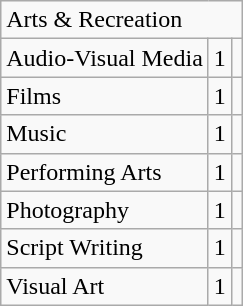<table class="wikitable">
<tr>
<td colspan="3">Arts & Recreation</td>
</tr>
<tr>
<td>Audio-Visual Media</td>
<td>1</td>
<td></td>
</tr>
<tr>
<td>Films</td>
<td>1</td>
<td></td>
</tr>
<tr>
<td>Music</td>
<td>1</td>
<td></td>
</tr>
<tr>
<td>Performing Arts</td>
<td>1</td>
<td></td>
</tr>
<tr>
<td>Photography</td>
<td>1</td>
<td></td>
</tr>
<tr>
<td>Script Writing</td>
<td>1</td>
<td></td>
</tr>
<tr>
<td>Visual Art</td>
<td>1</td>
<td></td>
</tr>
</table>
